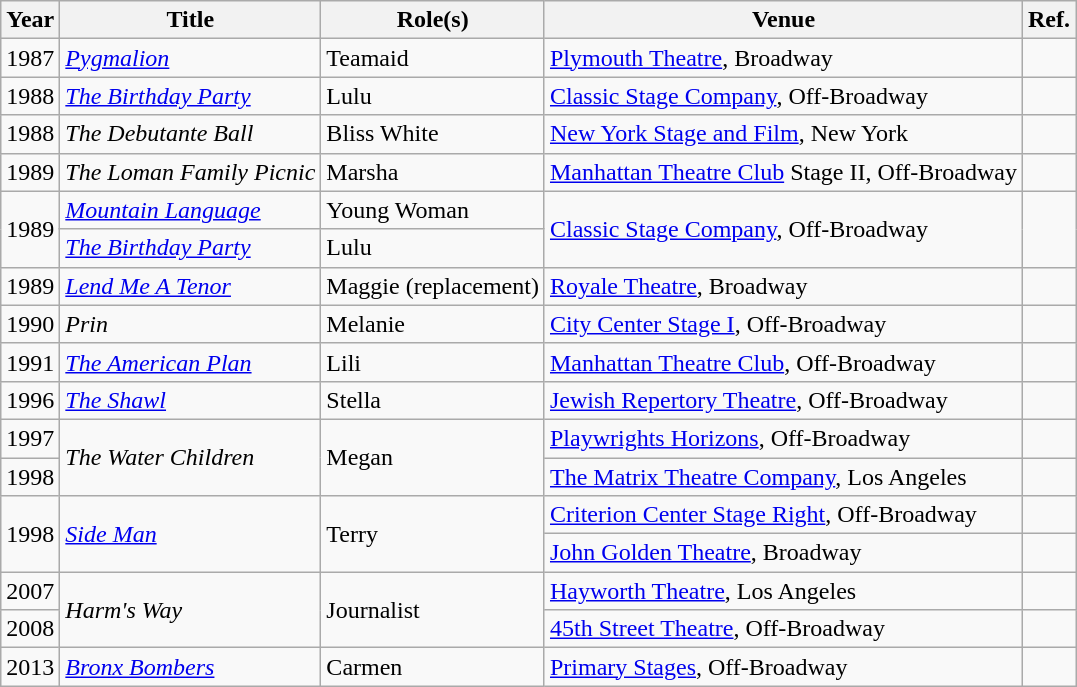<table class="wikitable sortable">
<tr>
<th>Year</th>
<th>Title</th>
<th>Role(s)</th>
<th>Venue</th>
<th>Ref.</th>
</tr>
<tr>
<td>1987</td>
<td><em><a href='#'>Pygmalion</a></em></td>
<td>Teamaid</td>
<td><a href='#'>Plymouth Theatre</a>, Broadway</td>
<td></td>
</tr>
<tr>
<td>1988</td>
<td><em><a href='#'>The Birthday Party</a></em></td>
<td>Lulu</td>
<td><a href='#'>Classic Stage Company</a>, Off-Broadway</td>
<td></td>
</tr>
<tr>
<td>1988</td>
<td><em>The Debutante Ball</em></td>
<td>Bliss White</td>
<td><a href='#'>New York Stage and Film</a>, New York</td>
<td></td>
</tr>
<tr>
<td>1989</td>
<td><em>The Loman Family Picnic</em></td>
<td>Marsha</td>
<td><a href='#'>Manhattan Theatre Club</a> Stage II, Off-Broadway</td>
<td></td>
</tr>
<tr>
<td rowspan=2>1989</td>
<td><em><a href='#'>Mountain Language</a></em></td>
<td>Young Woman</td>
<td rowspan="2"><a href='#'>Classic Stage Company</a>, Off-Broadway</td>
<td rowspan="2"></td>
</tr>
<tr>
<td><em><a href='#'>The Birthday Party</a></em></td>
<td>Lulu</td>
</tr>
<tr>
<td>1989</td>
<td><em><a href='#'>Lend Me A Tenor</a></em></td>
<td>Maggie (replacement)</td>
<td><a href='#'>Royale Theatre</a>, Broadway</td>
<td></td>
</tr>
<tr>
<td>1990</td>
<td><em>Prin</em></td>
<td>Melanie</td>
<td><a href='#'>City Center Stage I</a>, Off-Broadway</td>
<td></td>
</tr>
<tr>
<td>1991</td>
<td><em><a href='#'>The American Plan</a></em></td>
<td>Lili</td>
<td><a href='#'>Manhattan Theatre Club</a>, Off-Broadway</td>
<td></td>
</tr>
<tr>
<td>1996</td>
<td><em><a href='#'>The Shawl</a></em></td>
<td>Stella</td>
<td><a href='#'>Jewish Repertory Theatre</a>, Off-Broadway</td>
<td></td>
</tr>
<tr>
<td>1997</td>
<td rowspan=2><em>The Water Children</em></td>
<td rowspan=2>Megan</td>
<td><a href='#'>Playwrights Horizons</a>, Off-Broadway</td>
<td></td>
</tr>
<tr>
<td>1998</td>
<td><a href='#'>The Matrix Theatre Company</a>, Los Angeles</td>
<td></td>
</tr>
<tr>
<td rowspan=2>1998</td>
<td rowspan=2><em><a href='#'>Side Man</a></em></td>
<td rowspan=2>Terry</td>
<td><a href='#'>Criterion Center Stage Right</a>, Off-Broadway</td>
<td></td>
</tr>
<tr>
<td><a href='#'>John Golden Theatre</a>, Broadway</td>
<td></td>
</tr>
<tr>
<td>2007</td>
<td rowspan=2><em>Harm's Way</em></td>
<td rowspan=2>Journalist</td>
<td><a href='#'>Hayworth Theatre</a>, Los Angeles</td>
<td></td>
</tr>
<tr>
<td>2008</td>
<td><a href='#'>45th Street Theatre</a>, Off-Broadway</td>
<td></td>
</tr>
<tr>
<td>2013</td>
<td><em><a href='#'>Bronx Bombers</a></em></td>
<td>Carmen</td>
<td><a href='#'>Primary Stages</a>, Off-Broadway</td>
<td></td>
</tr>
</table>
